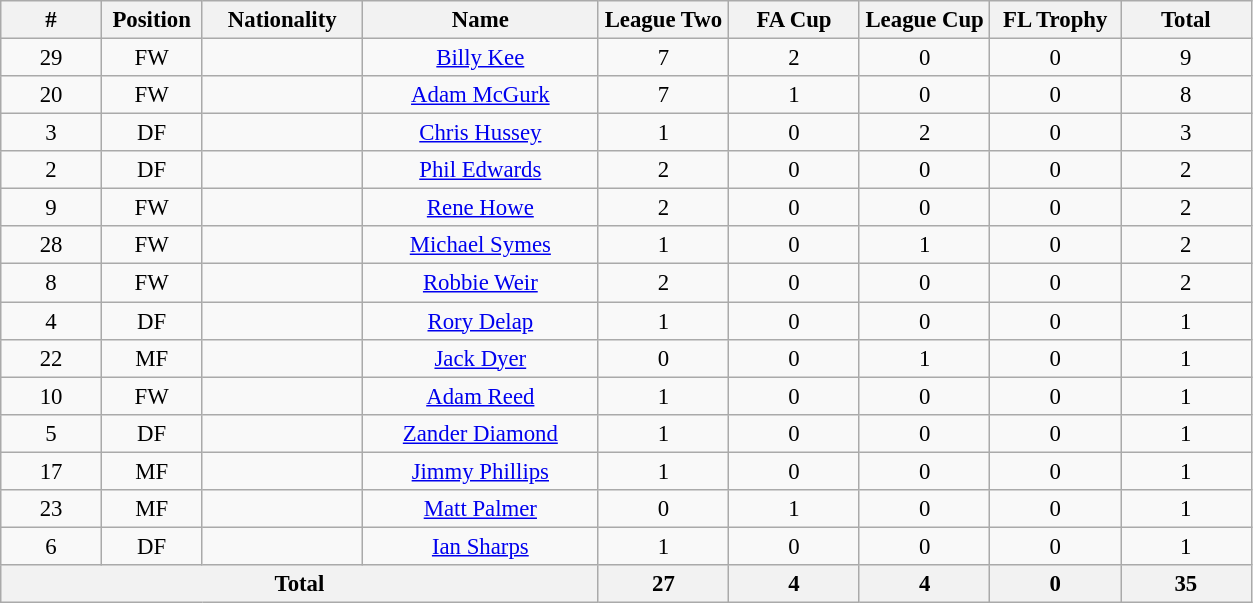<table class="wikitable" style="font-size: 95%; text-align: center;">
<tr>
<th width=60>#</th>
<th width=60>Position</th>
<th width=100>Nationality</th>
<th width=150>Name</th>
<th width=80>League Two</th>
<th width=80>FA Cup</th>
<th width=80>League Cup</th>
<th width=80>FL Trophy</th>
<th width=80>Total</th>
</tr>
<tr>
<td>29</td>
<td>FW</td>
<td></td>
<td><a href='#'>Billy Kee</a></td>
<td>7</td>
<td>2</td>
<td>0</td>
<td>0</td>
<td>9</td>
</tr>
<tr>
<td>20</td>
<td>FW</td>
<td></td>
<td><a href='#'>Adam McGurk</a></td>
<td>7</td>
<td>1</td>
<td>0</td>
<td>0</td>
<td>8</td>
</tr>
<tr>
<td>3</td>
<td>DF</td>
<td></td>
<td><a href='#'>Chris Hussey</a></td>
<td>1</td>
<td>0</td>
<td>2</td>
<td>0</td>
<td>3</td>
</tr>
<tr>
<td>2</td>
<td>DF</td>
<td></td>
<td><a href='#'>Phil Edwards</a></td>
<td>2</td>
<td>0</td>
<td>0</td>
<td>0</td>
<td>2</td>
</tr>
<tr>
<td>9</td>
<td>FW</td>
<td></td>
<td><a href='#'>Rene Howe</a></td>
<td>2</td>
<td>0</td>
<td>0</td>
<td>0</td>
<td>2</td>
</tr>
<tr>
<td>28</td>
<td>FW</td>
<td></td>
<td><a href='#'>Michael Symes</a></td>
<td>1</td>
<td>0</td>
<td>1</td>
<td>0</td>
<td>2</td>
</tr>
<tr>
<td>8</td>
<td>FW</td>
<td></td>
<td><a href='#'>Robbie Weir</a></td>
<td>2</td>
<td>0</td>
<td>0</td>
<td>0</td>
<td>2</td>
</tr>
<tr>
<td>4</td>
<td>DF</td>
<td></td>
<td><a href='#'>Rory Delap</a></td>
<td>1</td>
<td>0</td>
<td>0</td>
<td>0</td>
<td>1</td>
</tr>
<tr>
<td>22</td>
<td>MF</td>
<td></td>
<td><a href='#'>Jack Dyer</a></td>
<td>0</td>
<td>0</td>
<td>1</td>
<td>0</td>
<td>1</td>
</tr>
<tr>
<td>10</td>
<td>FW</td>
<td></td>
<td><a href='#'>Adam Reed</a></td>
<td>1</td>
<td>0</td>
<td>0</td>
<td>0</td>
<td>1</td>
</tr>
<tr>
<td>5</td>
<td>DF</td>
<td></td>
<td><a href='#'>Zander Diamond</a></td>
<td>1</td>
<td>0</td>
<td>0</td>
<td>0</td>
<td>1</td>
</tr>
<tr>
<td>17</td>
<td>MF</td>
<td></td>
<td><a href='#'>Jimmy Phillips</a></td>
<td>1</td>
<td>0</td>
<td>0</td>
<td>0</td>
<td>1</td>
</tr>
<tr>
<td>23</td>
<td>MF</td>
<td></td>
<td><a href='#'>Matt Palmer</a></td>
<td>0</td>
<td>1</td>
<td>0</td>
<td>0</td>
<td>1</td>
</tr>
<tr>
<td>6</td>
<td>DF</td>
<td></td>
<td><a href='#'>Ian Sharps</a></td>
<td>1</td>
<td>0</td>
<td>0</td>
<td>0</td>
<td>1</td>
</tr>
<tr>
<th colspan="4">Total</th>
<th>27</th>
<th>4</th>
<th>4</th>
<th>0</th>
<th>35</th>
</tr>
</table>
